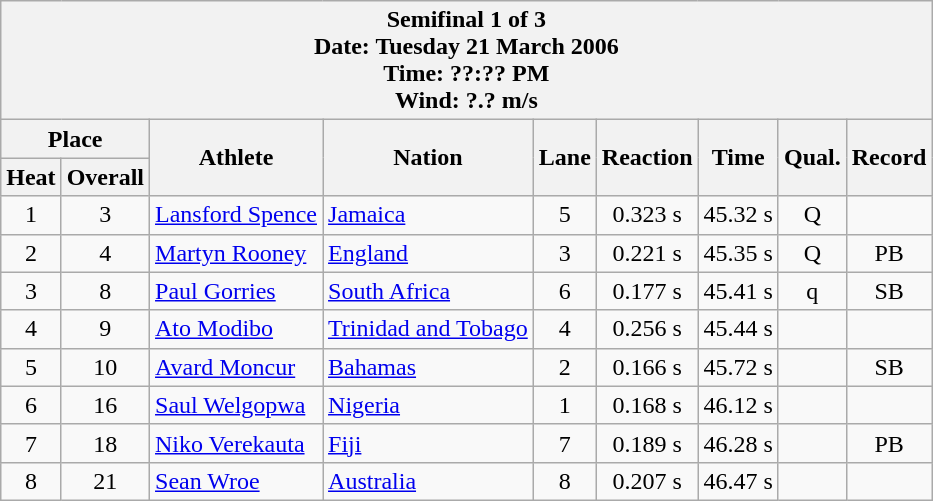<table class="wikitable">
<tr>
<th colspan=9>Semifinal 1 of 3 <br> Date: Tuesday 21 March 2006 <br> Time: ??:?? PM <br> Wind: ?.? m/s</th>
</tr>
<tr>
<th colspan=2>Place</th>
<th rowspan=2>Athlete</th>
<th rowspan=2>Nation</th>
<th rowspan=2>Lane</th>
<th rowspan=2>Reaction</th>
<th rowspan=2>Time</th>
<th rowspan=2>Qual.</th>
<th rowspan=2>Record</th>
</tr>
<tr>
<th>Heat</th>
<th>Overall</th>
</tr>
<tr>
<td align="center">1</td>
<td align="center">3</td>
<td align="left"><a href='#'>Lansford Spence</a></td>
<td align="left"> <a href='#'>Jamaica</a></td>
<td align="center">5</td>
<td align="center">0.323 s</td>
<td align="center">45.32 s</td>
<td align="center">Q</td>
<td align="center"></td>
</tr>
<tr>
<td align="center">2</td>
<td align="center">4</td>
<td align="left"><a href='#'>Martyn Rooney</a></td>
<td align="left"> <a href='#'>England</a></td>
<td align="center">3</td>
<td align="center">0.221 s</td>
<td align="center">45.35 s</td>
<td align="center">Q</td>
<td align="center">PB</td>
</tr>
<tr>
<td align="center">3</td>
<td align="center">8</td>
<td align="left"><a href='#'>Paul Gorries</a></td>
<td align="left"> <a href='#'>South Africa</a></td>
<td align="center">6</td>
<td align="center">0.177 s</td>
<td align="center">45.41 s</td>
<td align="center">q</td>
<td align="center">SB</td>
</tr>
<tr>
<td align="center">4</td>
<td align="center">9</td>
<td align="left"><a href='#'>Ato Modibo</a></td>
<td align="left"> <a href='#'>Trinidad and Tobago</a></td>
<td align="center">4</td>
<td align="center">0.256 s</td>
<td align="center">45.44 s</td>
<td align="center"></td>
<td align="center"></td>
</tr>
<tr>
<td align="center">5</td>
<td align="center">10</td>
<td align="left"><a href='#'>Avard Moncur</a></td>
<td align="left"> <a href='#'>Bahamas</a></td>
<td align="center">2</td>
<td align="center">0.166 s</td>
<td align="center">45.72 s</td>
<td align="center"></td>
<td align="center">SB</td>
</tr>
<tr>
<td align="center">6</td>
<td align="center">16</td>
<td align="left"><a href='#'>Saul Welgopwa</a></td>
<td align="left"> <a href='#'>Nigeria</a></td>
<td align="center">1</td>
<td align="center">0.168 s</td>
<td align="center">46.12 s</td>
<td align="center"></td>
<td align="center"></td>
</tr>
<tr>
<td align="center">7</td>
<td align="center">18</td>
<td align="left"><a href='#'>Niko Verekauta</a></td>
<td align="left"> <a href='#'>Fiji</a></td>
<td align="center">7</td>
<td align="center">0.189 s</td>
<td align="center">46.28 s</td>
<td align="center"></td>
<td align="center">PB</td>
</tr>
<tr>
<td align="center">8</td>
<td align="center">21</td>
<td align="left"><a href='#'>Sean Wroe</a></td>
<td align="left"> <a href='#'>Australia</a></td>
<td align="center">8</td>
<td align="center">0.207 s</td>
<td align="center">46.47 s</td>
<td align="center"></td>
<td align="center"></td>
</tr>
</table>
